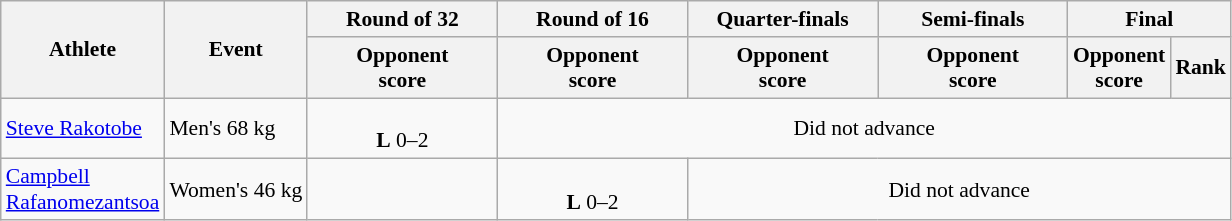<table class="wikitable" style="font-size:90%; text-align:center">
<tr>
<th rowspan="2" width="100">Athlete</th>
<th rowspan="2">Event</th>
<th width="120">Round of 32</th>
<th width="120">Round of 16</th>
<th width="120">Quarter-finals</th>
<th width="120">Semi-finals</th>
<th colspan="2" width="100">Final</th>
</tr>
<tr>
<th>Opponent<br>score</th>
<th>Opponent<br>score</th>
<th>Opponent<br>score</th>
<th>Opponent<br>score</th>
<th>Opponent<br>score</th>
<th>Rank</th>
</tr>
<tr>
<td align="left"><a href='#'>Steve Rakotobe</a></td>
<td align="left">Men's 68 kg</td>
<td><br><strong>L</strong> 0–2</td>
<td colspan="5">Did not advance</td>
</tr>
<tr>
<td align="left"><a href='#'>Campbell Rafanomezantsoa</a></td>
<td align="left">Women's 46 kg</td>
<td></td>
<td><br><strong>L</strong> 0–2</td>
<td colspan="4">Did not advance</td>
</tr>
</table>
